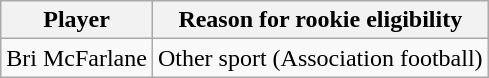<table class="wikitable plainrowheaders">
<tr>
<th scope="col"><strong>Player</strong></th>
<th scope="col"><strong>Reason for rookie eligibility</strong></th>
</tr>
<tr>
<td>Bri McFarlane</td>
<td>Other sport (Association football)</td>
</tr>
</table>
